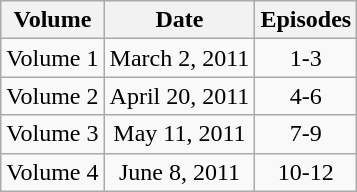<table class="wikitable">
<tr>
<th>Volume</th>
<th>Date</th>
<th>Episodes</th>
</tr>
<tr>
<td align=center>Volume 1</td>
<td align=center>March 2, 2011</td>
<td align=center>1-3</td>
</tr>
<tr>
<td align=center>Volume 2</td>
<td align=center>April 20, 2011</td>
<td align=center>4-6</td>
</tr>
<tr>
<td align=center>Volume 3</td>
<td align=center>May 11, 2011</td>
<td align=center>7-9</td>
</tr>
<tr>
<td align=center>Volume 4</td>
<td align=center>June 8, 2011</td>
<td align=center>10-12</td>
</tr>
</table>
